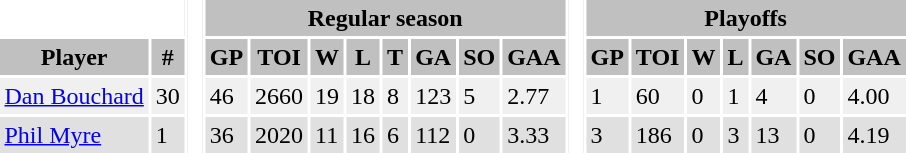<table BORDER="0" CELLPADDING="3" CELLSPACING="2" ID="Table1">
<tr ALIGN="center" bgcolor="#c0c0c0">
<th ALIGN="center" colspan="2" bgcolor="#ffffff"> </th>
<th ALIGN="center" rowspan="99" bgcolor="#ffffff"> </th>
<th ALIGN="center" colspan="8">Regular season</th>
<th ALIGN="center" rowspan="99" bgcolor="#ffffff"> </th>
<th ALIGN="center" colspan="7">Playoffs</th>
</tr>
<tr ALIGN="center" bgcolor="#c0c0c0">
<th ALIGN="center">Player</th>
<th ALIGN="center">#</th>
<th ALIGN="center">GP</th>
<th ALIGN="center">TOI</th>
<th ALIGN="center">W</th>
<th ALIGN="center">L</th>
<th ALIGN="center">T</th>
<th ALIGN="center">GA</th>
<th ALIGN="center">SO</th>
<th ALIGN="center">GAA</th>
<th ALIGN="center">GP</th>
<th ALIGN="center">TOI</th>
<th ALIGN="center">W</th>
<th ALIGN="center">L</th>
<th ALIGN="center">GA</th>
<th ALIGN="center">SO</th>
<th ALIGN="center">GAA</th>
</tr>
<tr bgcolor="#f0f0f0">
<td><a href='#'>Dan Bouchard</a></td>
<td>30</td>
<td>46</td>
<td>2660</td>
<td>19</td>
<td>18</td>
<td>8</td>
<td>123</td>
<td>5</td>
<td>2.77</td>
<td>1</td>
<td>60</td>
<td>0</td>
<td>1</td>
<td>4</td>
<td>0</td>
<td>4.00</td>
</tr>
<tr bgcolor="#e0e0e0">
<td><a href='#'>Phil Myre</a></td>
<td>1</td>
<td>36</td>
<td>2020</td>
<td>11</td>
<td>16</td>
<td>6</td>
<td>112</td>
<td>0</td>
<td>3.33</td>
<td>3</td>
<td>186</td>
<td>0</td>
<td>3</td>
<td>13</td>
<td>0</td>
<td>4.19</td>
</tr>
</table>
